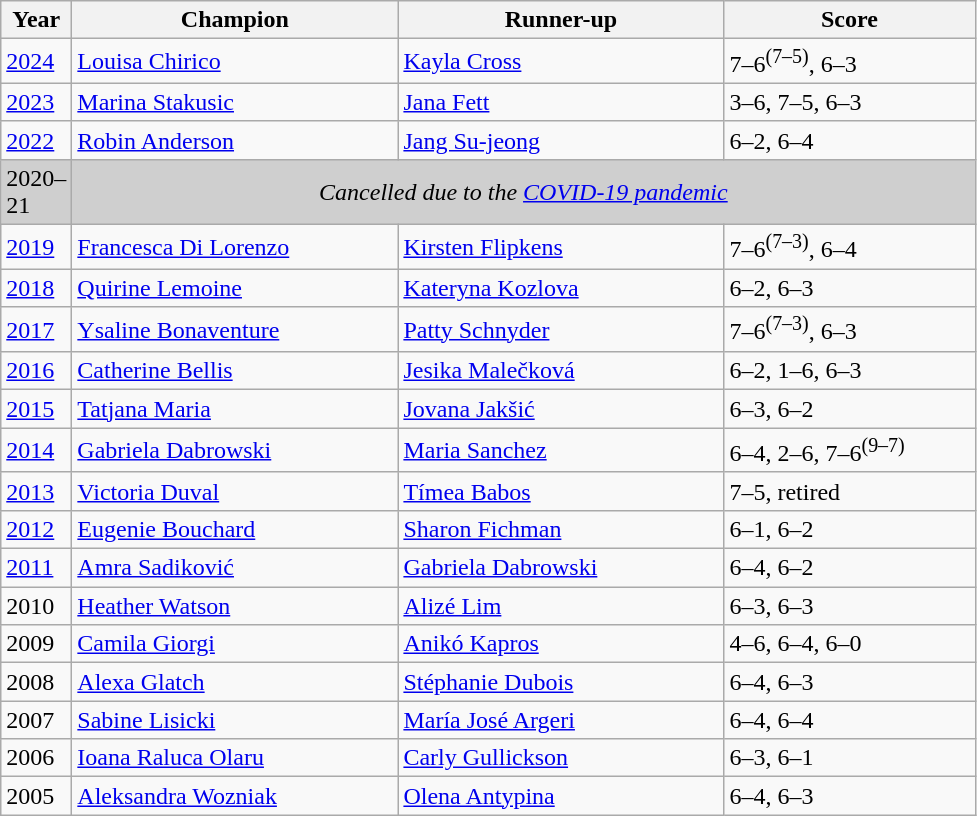<table class="wikitable">
<tr>
<th style="width:40px">Year</th>
<th style="width:210px">Champion</th>
<th style="width:210px">Runner-up</th>
<th style="width:160px">Score</th>
</tr>
<tr>
<td><a href='#'>2024</a></td>
<td> <a href='#'>Louisa Chirico</a></td>
<td> <a href='#'>Kayla Cross</a></td>
<td>7–6<sup>(7–5)</sup>, 6–3</td>
</tr>
<tr>
<td><a href='#'>2023</a></td>
<td> <a href='#'>Marina Stakusic</a></td>
<td> <a href='#'>Jana Fett</a></td>
<td>3–6, 7–5, 6–3</td>
</tr>
<tr>
<td><a href='#'>2022</a></td>
<td> <a href='#'>Robin Anderson</a></td>
<td> <a href='#'>Jang Su-jeong</a></td>
<td>6–2, 6–4</td>
</tr>
<tr>
<td style="background:#cfcfcf">2020–21</td>
<td colspan=3 align=center style="background:#cfcfcf"><em>Cancelled due to the <a href='#'>COVID-19 pandemic</a></em></td>
</tr>
<tr>
<td><a href='#'>2019</a></td>
<td> <a href='#'>Francesca Di Lorenzo</a></td>
<td> <a href='#'>Kirsten Flipkens</a></td>
<td>7–6<sup>(7–3)</sup>, 6–4</td>
</tr>
<tr>
<td><a href='#'>2018</a></td>
<td> <a href='#'>Quirine Lemoine</a></td>
<td> <a href='#'>Kateryna Kozlova</a></td>
<td>6–2, 6–3</td>
</tr>
<tr>
<td><a href='#'>2017</a></td>
<td> <a href='#'>Ysaline Bonaventure</a></td>
<td> <a href='#'>Patty Schnyder</a></td>
<td>7–6<sup>(7–3)</sup>, 6–3</td>
</tr>
<tr>
<td><a href='#'>2016</a></td>
<td> <a href='#'>Catherine Bellis</a></td>
<td> <a href='#'>Jesika Malečková</a></td>
<td>6–2, 1–6, 6–3</td>
</tr>
<tr>
<td><a href='#'>2015</a></td>
<td> <a href='#'>Tatjana Maria</a></td>
<td> <a href='#'>Jovana Jakšić</a></td>
<td>6–3, 6–2</td>
</tr>
<tr>
<td><a href='#'>2014</a></td>
<td> <a href='#'>Gabriela Dabrowski</a></td>
<td> <a href='#'>Maria Sanchez</a></td>
<td>6–4, 2–6, 7–6<sup>(9–7)</sup></td>
</tr>
<tr>
<td><a href='#'>2013</a></td>
<td> <a href='#'>Victoria Duval</a></td>
<td> <a href='#'>Tímea Babos</a></td>
<td>7–5, retired</td>
</tr>
<tr>
<td><a href='#'>2012</a></td>
<td> <a href='#'>Eugenie Bouchard</a></td>
<td> <a href='#'>Sharon Fichman</a></td>
<td>6–1, 6–2</td>
</tr>
<tr>
<td><a href='#'>2011</a></td>
<td> <a href='#'>Amra Sadiković</a></td>
<td> <a href='#'>Gabriela Dabrowski</a></td>
<td>6–4, 6–2</td>
</tr>
<tr>
<td>2010</td>
<td> <a href='#'>Heather Watson</a></td>
<td> <a href='#'>Alizé Lim</a></td>
<td>6–3, 6–3</td>
</tr>
<tr>
<td>2009</td>
<td> <a href='#'>Camila Giorgi</a></td>
<td> <a href='#'>Anikó Kapros</a></td>
<td>4–6, 6–4, 6–0</td>
</tr>
<tr>
<td>2008</td>
<td> <a href='#'>Alexa Glatch</a></td>
<td> <a href='#'>Stéphanie Dubois</a></td>
<td>6–4, 6–3</td>
</tr>
<tr>
<td>2007</td>
<td> <a href='#'>Sabine Lisicki</a></td>
<td> <a href='#'>María José Argeri</a></td>
<td>6–4, 6–4</td>
</tr>
<tr>
<td>2006</td>
<td> <a href='#'>Ioana Raluca Olaru</a></td>
<td> <a href='#'>Carly Gullickson</a></td>
<td>6–3, 6–1</td>
</tr>
<tr>
<td>2005</td>
<td> <a href='#'>Aleksandra Wozniak</a></td>
<td> <a href='#'>Olena Antypina</a></td>
<td>6–4, 6–3</td>
</tr>
</table>
